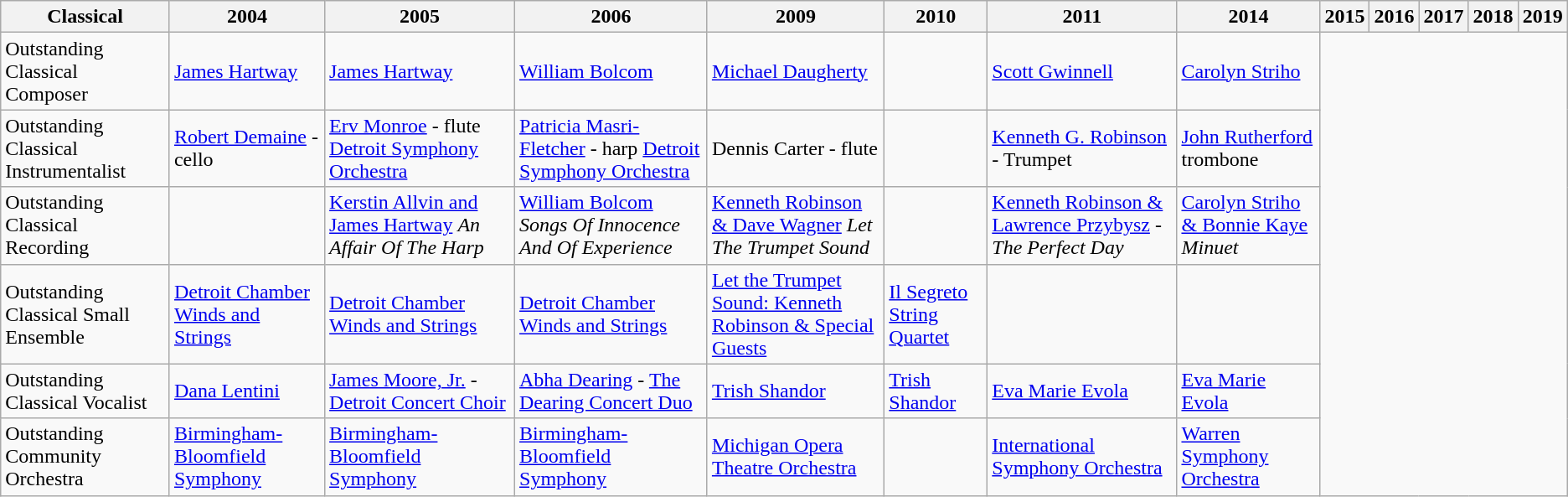<table class=wikitable>
<tr>
<th>Classical</th>
<th>2004</th>
<th>2005</th>
<th>2006</th>
<th>2009</th>
<th>2010</th>
<th>2011</th>
<th>2014</th>
<th>2015</th>
<th>2016</th>
<th>2017</th>
<th>2018</th>
<th>2019</th>
</tr>
<tr>
<td>Outstanding Classical Composer</td>
<td><a href='#'>James Hartway</a></td>
<td><a href='#'>James Hartway</a></td>
<td><a href='#'>William Bolcom</a></td>
<td><a href='#'>Michael Daugherty</a></td>
<td></td>
<td><a href='#'>Scott Gwinnell</a></td>
<td><a href='#'>Carolyn Striho</a></td>
</tr>
<tr>
<td>Outstanding Classical Instrumentalist</td>
<td><a href='#'>Robert Demaine</a> - cello</td>
<td><a href='#'>Erv Monroe</a> - flute <a href='#'>Detroit Symphony Orchestra</a></td>
<td><a href='#'>Patricia Masri-Fletcher</a> - harp <a href='#'>Detroit Symphony Orchestra</a></td>
<td>Dennis Carter - flute</td>
<td></td>
<td><a href='#'>Kenneth G. Robinson</a> - Trumpet</td>
<td><a href='#'>John Rutherford</a>  trombone</td>
</tr>
<tr>
<td>Outstanding Classical Recording</td>
<td></td>
<td><a href='#'>Kerstin Allvin and James Hartway</a> <em>An Affair Of The Harp</em></td>
<td><a href='#'>William Bolcom</a> <em>Songs Of Innocence And Of Experience</em></td>
<td><a href='#'>Kenneth Robinson & Dave Wagner</a> <em>Let The Trumpet Sound</em></td>
<td></td>
<td><a href='#'>Kenneth Robinson & Lawrence Przybysz</a> - <em>The Perfect Day</em></td>
<td><a href='#'>Carolyn Striho & Bonnie Kaye</a> <em>Minuet</em></td>
</tr>
<tr>
<td>Outstanding Classical Small Ensemble</td>
<td><a href='#'>Detroit Chamber Winds and Strings</a></td>
<td><a href='#'>Detroit Chamber Winds and Strings</a></td>
<td><a href='#'>Detroit Chamber Winds and Strings</a></td>
<td><a href='#'>Let the Trumpet Sound: Kenneth Robinson & Special Guests</a></td>
<td><a href='#'>Il Segreto String Quartet</a></td>
<td></td>
<td></td>
</tr>
<tr>
<td>Outstanding Classical Vocalist</td>
<td><a href='#'>Dana Lentini</a></td>
<td><a href='#'>James Moore, Jr.</a> - <a href='#'>Detroit Concert Choir</a></td>
<td><a href='#'>Abha Dearing</a> - <a href='#'>The Dearing Concert Duo</a></td>
<td><a href='#'>Trish Shandor</a></td>
<td><a href='#'>Trish Shandor</a></td>
<td><a href='#'>Eva Marie Evola</a></td>
<td><a href='#'>Eva Marie Evola</a></td>
</tr>
<tr>
<td>Outstanding Community Orchestra</td>
<td><a href='#'>Birmingham-Bloomfield Symphony</a></td>
<td><a href='#'>Birmingham-Bloomfield Symphony</a></td>
<td><a href='#'>Birmingham-Bloomfield Symphony</a></td>
<td><a href='#'>Michigan Opera Theatre Orchestra</a></td>
<td></td>
<td><a href='#'>International Symphony Orchestra</a></td>
<td><a href='#'>Warren Symphony Orchestra</a></td>
</tr>
</table>
